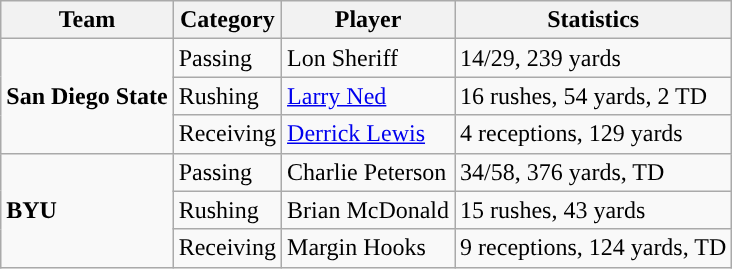<table class="wikitable" style="float: left;">
<tr>
<th>Team</th>
<th>Category</th>
<th>Player</th>
<th>Statistics</th>
</tr>
<tr>
<td rowspan=3><strong>San Diego State</strong></td>
<td>Passing</td>
<td>Lon Sheriff</td>
<td>14/29, 239 yards</td>
</tr>
<tr>
<td>Rushing</td>
<td><a href='#'>Larry Ned</a></td>
<td>16 rushes, 54 yards, 2 TD</td>
</tr>
<tr>
<td>Receiving</td>
<td><a href='#'>Derrick Lewis</a></td>
<td>4 receptions, 129 yards</td>
</tr>
<tr>
<td rowspan=3><strong>BYU</strong></td>
<td>Passing</td>
<td>Charlie Peterson</td>
<td>34/58, 376 yards, TD</td>
</tr>
<tr>
<td>Rushing</td>
<td>Brian McDonald</td>
<td>15 rushes, 43 yards</td>
</tr>
<tr>
<td>Receiving</td>
<td>Margin Hooks</td>
<td>9 receptions, 124 yards, TD</td>
</tr>
</table>
